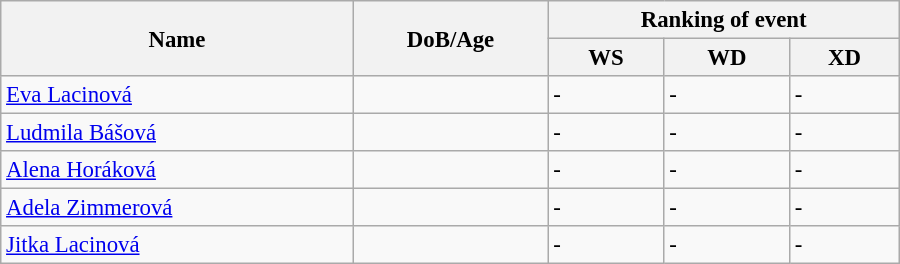<table class="wikitable" style="width:600px; font-size:95%;">
<tr>
<th rowspan="2" align="left">Name</th>
<th rowspan="2" align="left">DoB/Age</th>
<th colspan="3" align="center">Ranking of event</th>
</tr>
<tr>
<th align="center">WS</th>
<th>WD</th>
<th align="center">XD</th>
</tr>
<tr>
<td><a href='#'>Eva Lacinová</a></td>
<td></td>
<td>-</td>
<td>-</td>
<td>-</td>
</tr>
<tr>
<td><a href='#'>Ludmila Bášová</a></td>
<td></td>
<td>-</td>
<td>-</td>
<td>-</td>
</tr>
<tr>
<td><a href='#'>Alena Horáková</a></td>
<td></td>
<td>-</td>
<td>-</td>
<td>-</td>
</tr>
<tr>
<td><a href='#'>Adela Zimmerová</a></td>
<td></td>
<td>-</td>
<td>-</td>
<td>-</td>
</tr>
<tr>
<td><a href='#'>Jitka Lacinová</a></td>
<td></td>
<td>-</td>
<td>-</td>
<td>-</td>
</tr>
</table>
